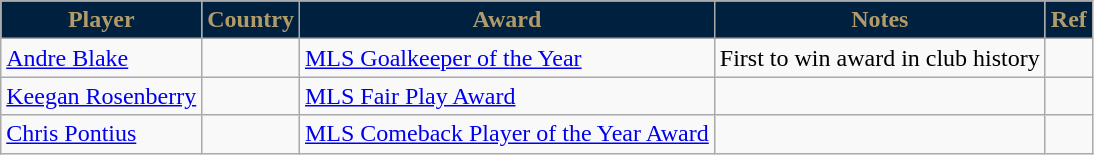<table class="wikitable">
<tr>
<th style="background:#002040; color:#B19B69;">Player</th>
<th style="background:#002040; color:#B19B69; text-align:center;">Country</th>
<th style="background:#002040; color:#B19B69;">Award</th>
<th style="background:#002040; color:#B19B69;">Notes</th>
<th style="background:#002040; color:#B19B69;">Ref</th>
</tr>
<tr>
<td><a href='#'>Andre Blake</a></td>
<td></td>
<td><a href='#'>MLS Goalkeeper of the Year</a></td>
<td>First to win award in club history</td>
<td></td>
</tr>
<tr>
<td><a href='#'>Keegan Rosenberry</a></td>
<td></td>
<td><a href='#'>MLS Fair Play Award</a></td>
<td></td>
<td></td>
</tr>
<tr>
<td><a href='#'>Chris Pontius</a></td>
<td></td>
<td><a href='#'>MLS Comeback Player of the Year Award</a></td>
<td></td>
<td></td>
</tr>
</table>
